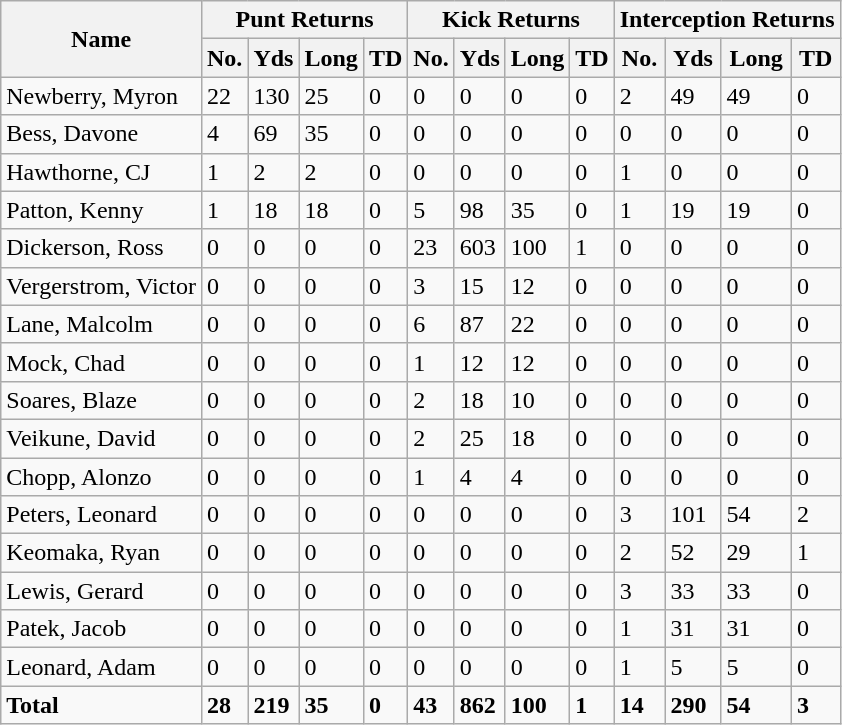<table class="wikitable" style="white-space:nowrap;">
<tr>
<th rowspan="2">Name</th>
<th colspan="4">Punt Returns</th>
<th colspan="4">Kick Returns</th>
<th colspan="4">Interception Returns</th>
</tr>
<tr>
<th>No.</th>
<th>Yds</th>
<th>Long</th>
<th>TD</th>
<th>No.</th>
<th>Yds</th>
<th>Long</th>
<th>TD</th>
<th>No.</th>
<th>Yds</th>
<th>Long</th>
<th>TD</th>
</tr>
<tr>
<td>Newberry, Myron</td>
<td>22</td>
<td>130</td>
<td>25</td>
<td>0</td>
<td>0</td>
<td>0</td>
<td>0</td>
<td>0</td>
<td>2</td>
<td>49</td>
<td>49</td>
<td>0</td>
</tr>
<tr>
<td>Bess, Davone</td>
<td>4</td>
<td>69</td>
<td>35</td>
<td>0</td>
<td>0</td>
<td>0</td>
<td>0</td>
<td>0</td>
<td>0</td>
<td>0</td>
<td>0</td>
<td>0</td>
</tr>
<tr>
<td>Hawthorne, CJ</td>
<td>1</td>
<td>2</td>
<td>2</td>
<td>0</td>
<td>0</td>
<td>0</td>
<td>0</td>
<td>0</td>
<td>1</td>
<td>0</td>
<td>0</td>
<td>0</td>
</tr>
<tr>
<td>Patton, Kenny</td>
<td>1</td>
<td>18</td>
<td>18</td>
<td>0</td>
<td>5</td>
<td>98</td>
<td>35</td>
<td>0</td>
<td>1</td>
<td>19</td>
<td>19</td>
<td>0</td>
</tr>
<tr>
<td>Dickerson, Ross</td>
<td>0</td>
<td>0</td>
<td>0</td>
<td>0</td>
<td>23</td>
<td>603</td>
<td>100</td>
<td>1</td>
<td>0</td>
<td>0</td>
<td>0</td>
<td>0</td>
</tr>
<tr>
<td>Vergerstrom, Victor</td>
<td>0</td>
<td>0</td>
<td>0</td>
<td>0</td>
<td>3</td>
<td>15</td>
<td>12</td>
<td>0</td>
<td>0</td>
<td>0</td>
<td>0</td>
<td>0</td>
</tr>
<tr>
<td>Lane, Malcolm</td>
<td>0</td>
<td>0</td>
<td>0</td>
<td>0</td>
<td>6</td>
<td>87</td>
<td>22</td>
<td>0</td>
<td>0</td>
<td>0</td>
<td>0</td>
<td>0</td>
</tr>
<tr>
<td>Mock, Chad</td>
<td>0</td>
<td>0</td>
<td>0</td>
<td>0</td>
<td>1</td>
<td>12</td>
<td>12</td>
<td>0</td>
<td>0</td>
<td>0</td>
<td>0</td>
<td>0</td>
</tr>
<tr>
<td>Soares, Blaze</td>
<td>0</td>
<td>0</td>
<td>0</td>
<td>0</td>
<td>2</td>
<td>18</td>
<td>10</td>
<td>0</td>
<td>0</td>
<td>0</td>
<td>0</td>
<td>0</td>
</tr>
<tr>
<td>Veikune, David</td>
<td>0</td>
<td>0</td>
<td>0</td>
<td>0</td>
<td>2</td>
<td>25</td>
<td>18</td>
<td>0</td>
<td>0</td>
<td>0</td>
<td>0</td>
<td>0</td>
</tr>
<tr>
<td>Chopp, Alonzo</td>
<td>0</td>
<td>0</td>
<td>0</td>
<td>0</td>
<td>1</td>
<td>4</td>
<td>4</td>
<td>0</td>
<td>0</td>
<td>0</td>
<td>0</td>
<td>0</td>
</tr>
<tr>
<td>Peters, Leonard</td>
<td>0</td>
<td>0</td>
<td>0</td>
<td>0</td>
<td>0</td>
<td>0</td>
<td>0</td>
<td>0</td>
<td>3</td>
<td>101</td>
<td>54</td>
<td>2</td>
</tr>
<tr>
<td>Keomaka, Ryan</td>
<td>0</td>
<td>0</td>
<td>0</td>
<td>0</td>
<td>0</td>
<td>0</td>
<td>0</td>
<td>0</td>
<td>2</td>
<td>52</td>
<td>29</td>
<td>1</td>
</tr>
<tr>
<td>Lewis, Gerard</td>
<td>0</td>
<td>0</td>
<td>0</td>
<td>0</td>
<td>0</td>
<td>0</td>
<td>0</td>
<td>0</td>
<td>3</td>
<td>33</td>
<td>33</td>
<td>0</td>
</tr>
<tr>
<td>Patek, Jacob</td>
<td>0</td>
<td>0</td>
<td>0</td>
<td>0</td>
<td>0</td>
<td>0</td>
<td>0</td>
<td>0</td>
<td>1</td>
<td>31</td>
<td>31</td>
<td>0</td>
</tr>
<tr>
<td>Leonard, Adam</td>
<td>0</td>
<td>0</td>
<td>0</td>
<td>0</td>
<td>0</td>
<td>0</td>
<td>0</td>
<td>0</td>
<td>1</td>
<td>5</td>
<td>5</td>
<td>0</td>
</tr>
<tr style="font-weight:bold;">
<td>Total</td>
<td>28</td>
<td>219</td>
<td>35</td>
<td>0</td>
<td>43</td>
<td>862</td>
<td>100</td>
<td>1</td>
<td>14</td>
<td>290</td>
<td>54</td>
<td>3</td>
</tr>
</table>
